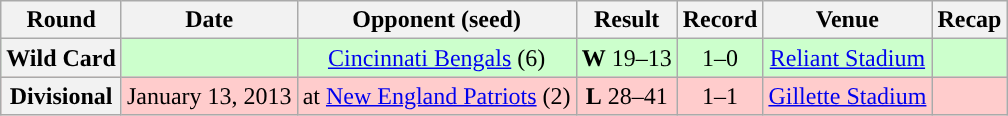<table class="wikitable" style="text-align:center">
<tr>
<th>Round</th>
<th>Date</th>
<th>Opponent (seed)</th>
<th>Result</th>
<th>Record</th>
<th>Venue</th>
<th>Recap</th>
</tr>
<tr style="background:#cfc">
<th>Wild Card</th>
<td></td>
<td><a href='#'>Cincinnati Bengals</a> (6)</td>
<td><strong>W</strong> 19–13</td>
<td>1–0</td>
<td><a href='#'>Reliant Stadium</a></td>
<td></td>
</tr>
<tr style="background:#fcc">
<th>Divisional</th>
<td>January 13, 2013</td>
<td>at <a href='#'>New England Patriots</a> (2)</td>
<td><strong>L</strong> 28–41</td>
<td>1–1</td>
<td><a href='#'>Gillette Stadium</a></td>
<td></td>
</tr>
</table>
